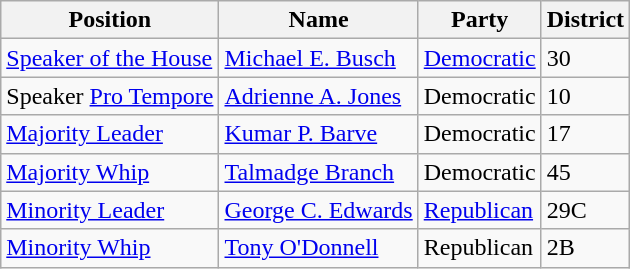<table class="wikitable">
<tr>
<th>Position</th>
<th>Name</th>
<th>Party</th>
<th>District</th>
</tr>
<tr>
<td><a href='#'>Speaker of the House</a></td>
<td><a href='#'>Michael E. Busch</a></td>
<td><a href='#'>Democratic</a></td>
<td>30</td>
</tr>
<tr>
<td>Speaker <a href='#'>Pro Tempore</a></td>
<td><a href='#'>Adrienne A. Jones</a></td>
<td>Democratic</td>
<td>10</td>
</tr>
<tr>
<td><a href='#'>Majority Leader</a></td>
<td><a href='#'>Kumar P. Barve</a></td>
<td>Democratic</td>
<td>17</td>
</tr>
<tr>
<td><a href='#'>Majority Whip</a></td>
<td><a href='#'>Talmadge Branch</a></td>
<td>Democratic</td>
<td>45</td>
</tr>
<tr>
<td><a href='#'>Minority Leader</a></td>
<td><a href='#'>George C. Edwards</a></td>
<td><a href='#'>Republican</a></td>
<td>29C</td>
</tr>
<tr>
<td><a href='#'>Minority Whip</a></td>
<td><a href='#'>Tony O'Donnell</a></td>
<td>Republican</td>
<td>2B</td>
</tr>
</table>
